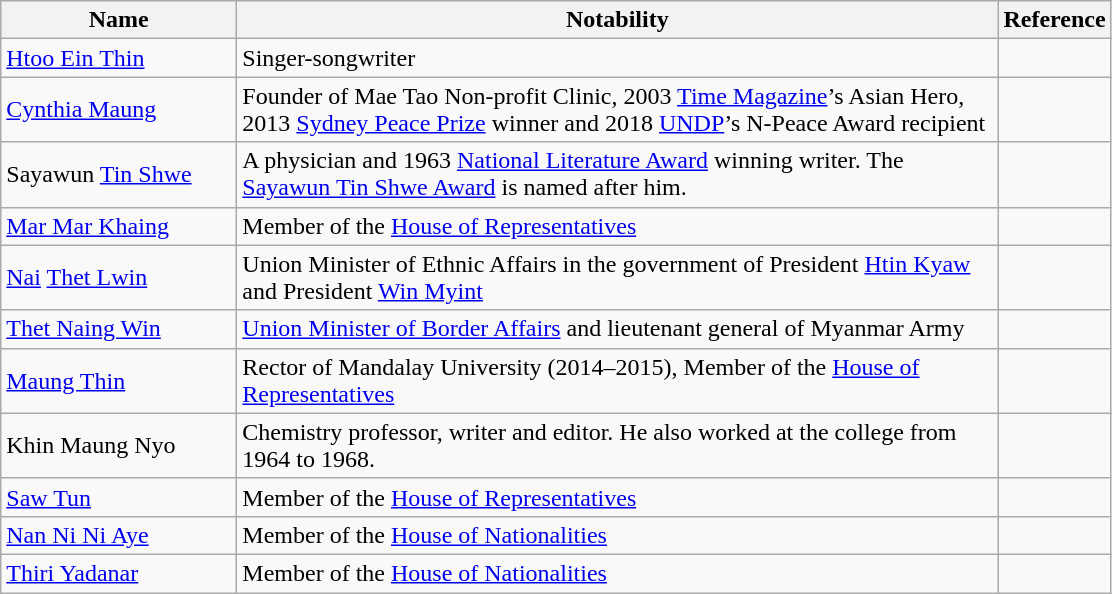<table class="wikitable" border="1">
<tr>
<th width=150>Name</th>
<th width=500>Notability</th>
<th width=50>Reference</th>
</tr>
<tr>
<td><a href='#'>Htoo Ein Thin</a></td>
<td>Singer-songwriter</td>
<td></td>
</tr>
<tr>
<td><a href='#'>Cynthia Maung</a></td>
<td>Founder of Mae Tao Non-profit Clinic, 2003 <a href='#'>Time Magazine</a>’s Asian Hero, 2013 <a href='#'>Sydney Peace Prize</a> winner and 2018 <a href='#'>UNDP</a>’s N-Peace Award recipient</td>
<td></td>
</tr>
<tr>
<td>Sayawun <a href='#'>Tin Shwe</a></td>
<td>A physician and 1963 <a href='#'>National Literature Award</a> winning writer. The <a href='#'>Sayawun Tin Shwe Award</a> is named after him.</td>
<td></td>
</tr>
<tr>
<td><a href='#'>Mar Mar Khaing</a></td>
<td>Member of the <a href='#'>House of Representatives</a></td>
<td></td>
</tr>
<tr>
<td><a href='#'>Nai</a> <a href='#'>Thet Lwin</a></td>
<td>Union Minister of Ethnic Affairs in the government of President <a href='#'>Htin Kyaw</a> and President <a href='#'>Win Myint</a></td>
<td></td>
</tr>
<tr>
<td><a href='#'>Thet Naing Win</a></td>
<td><a href='#'>Union Minister of Border Affairs</a> and lieutenant general of Myanmar Army</td>
<td></td>
</tr>
<tr>
<td><a href='#'>Maung Thin</a></td>
<td>Rector of Mandalay University (2014–2015), Member of the <a href='#'>House of Representatives</a></td>
<td></td>
</tr>
<tr>
<td>Khin Maung Nyo</td>
<td>Chemistry professor, writer and editor. He also worked at the college from 1964 to 1968.</td>
<td></td>
</tr>
<tr>
<td><a href='#'>Saw Tun</a></td>
<td>Member of the <a href='#'>House of Representatives</a></td>
<td></td>
</tr>
<tr>
<td><a href='#'>Nan Ni Ni Aye</a></td>
<td>Member of the <a href='#'>House of Nationalities</a></td>
<td></td>
</tr>
<tr>
<td><a href='#'>Thiri Yadanar</a></td>
<td>Member of the <a href='#'>House of Nationalities</a></td>
<td></td>
</tr>
</table>
